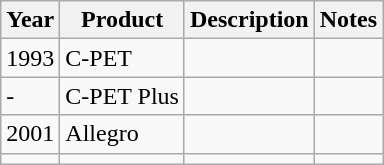<table class="wikitable">
<tr>
<th>Year</th>
<th>Product</th>
<th>Description</th>
<th>Notes</th>
</tr>
<tr>
<td>1993</td>
<td>C-PET</td>
<td></td>
<td></td>
</tr>
<tr>
<td>-</td>
<td>C-PET Plus</td>
<td></td>
<td></td>
</tr>
<tr>
<td>2001</td>
<td>Allegro</td>
<td></td>
<td></td>
</tr>
<tr>
<td></td>
<td></td>
<td></td>
<td></td>
</tr>
</table>
